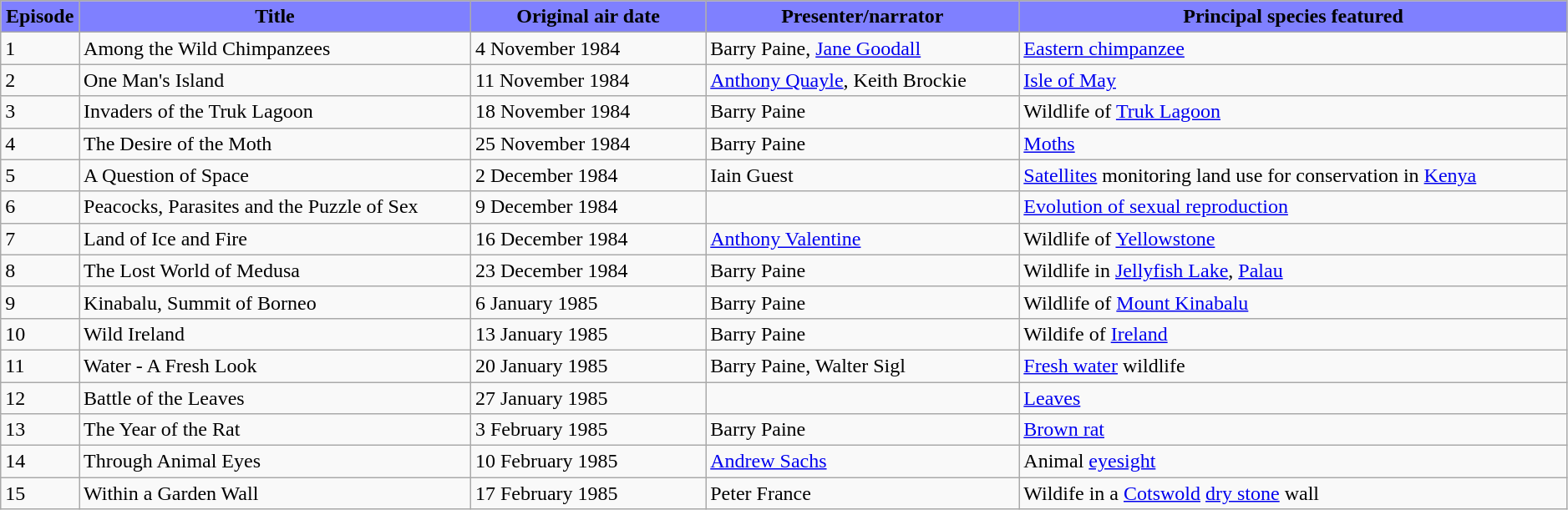<table class="wikitable plainrowheaders" width=99%>
<tr style="background:#fdd";>
<th style="background-color: #7F80FF" width="5%">Episode</th>
<th style="background-color: #7F80FF" width="25%">Title</th>
<th style="background-color: #7F80FF" width="15%">Original air date</th>
<th style="background-color: #7F80FF" width="20%">Presenter/narrator</th>
<th style="background-color: #7F80FF" width="35%">Principal species featured</th>
</tr>
<tr>
<td>1</td>
<td>Among the Wild Chimpanzees</td>
<td>4 November 1984</td>
<td>Barry Paine, <a href='#'>Jane Goodall</a></td>
<td><a href='#'>Eastern chimpanzee</a></td>
</tr>
<tr>
<td>2</td>
<td>One Man's Island</td>
<td>11 November 1984</td>
<td><a href='#'>Anthony Quayle</a>, Keith Brockie</td>
<td><a href='#'>Isle of May</a></td>
</tr>
<tr>
<td>3</td>
<td>Invaders of the Truk Lagoon</td>
<td>18 November 1984</td>
<td>Barry Paine</td>
<td>Wildlife of <a href='#'>Truk Lagoon</a></td>
</tr>
<tr>
<td>4</td>
<td>The Desire of the Moth</td>
<td>25 November 1984</td>
<td>Barry Paine</td>
<td><a href='#'>Moths</a></td>
</tr>
<tr>
<td>5</td>
<td>A Question of Space</td>
<td>2 December 1984</td>
<td>Iain Guest</td>
<td><a href='#'>Satellites</a> monitoring land use for conservation in <a href='#'>Kenya</a></td>
</tr>
<tr>
<td>6</td>
<td>Peacocks, Parasites and the Puzzle of Sex</td>
<td>9 December 1984</td>
<td></td>
<td><a href='#'>Evolution of sexual reproduction</a></td>
</tr>
<tr>
<td>7</td>
<td>Land of Ice and Fire</td>
<td>16 December 1984</td>
<td><a href='#'>Anthony Valentine</a></td>
<td>Wildlife of <a href='#'>Yellowstone</a></td>
</tr>
<tr>
<td>8</td>
<td>The Lost World of Medusa</td>
<td>23 December 1984</td>
<td>Barry Paine</td>
<td>Wildlife in <a href='#'>Jellyfish Lake</a>, <a href='#'>Palau</a></td>
</tr>
<tr>
<td>9</td>
<td>Kinabalu, Summit of Borneo</td>
<td>6 January 1985</td>
<td>Barry Paine</td>
<td>Wildlife of <a href='#'>Mount Kinabalu</a></td>
</tr>
<tr>
<td>10</td>
<td>Wild Ireland</td>
<td>13 January 1985</td>
<td>Barry Paine</td>
<td>Wildife of <a href='#'>Ireland</a></td>
</tr>
<tr>
<td>11</td>
<td>Water - A Fresh Look</td>
<td>20 January 1985</td>
<td>Barry Paine, Walter Sigl</td>
<td><a href='#'>Fresh water</a> wildlife</td>
</tr>
<tr>
<td>12</td>
<td>Battle of the Leaves</td>
<td>27 January 1985</td>
<td></td>
<td><a href='#'>Leaves</a></td>
</tr>
<tr>
<td>13</td>
<td>The Year of the Rat</td>
<td>3 February 1985</td>
<td>Barry Paine</td>
<td><a href='#'>Brown rat</a></td>
</tr>
<tr>
<td>14</td>
<td>Through Animal Eyes</td>
<td>10 February 1985</td>
<td><a href='#'>Andrew Sachs</a></td>
<td>Animal <a href='#'>eyesight</a></td>
</tr>
<tr>
<td>15</td>
<td>Within a Garden Wall</td>
<td>17 February 1985</td>
<td>Peter France</td>
<td>Wildife in a <a href='#'>Cotswold</a> <a href='#'>dry stone</a> wall</td>
</tr>
</table>
